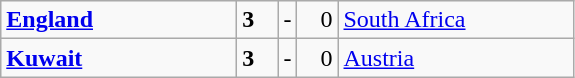<table class="wikitable">
<tr>
<td width=150> <strong><a href='#'>England</a></strong></td>
<td style="width:20px; text-align:left;"><strong>3</strong></td>
<td>-</td>
<td style="width:20px; text-align:right;">0</td>
<td width=150> <a href='#'>South Africa</a></td>
</tr>
<tr>
<td> <strong><a href='#'>Kuwait</a></strong></td>
<td style="text-align:left;"><strong>3</strong></td>
<td>-</td>
<td style="text-align:right;">0</td>
<td> <a href='#'>Austria</a></td>
</tr>
</table>
